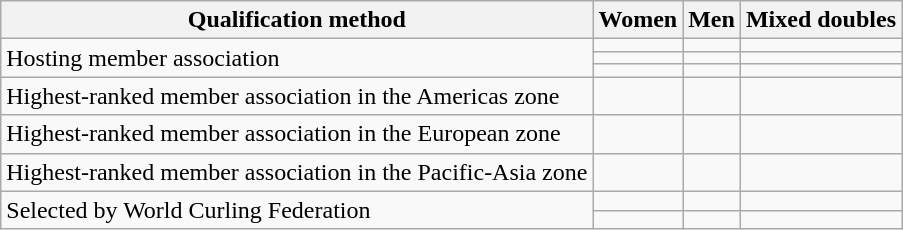<table class=wikitable>
<tr>
<th>Qualification method</th>
<th>Women</th>
<th>Men</th>
<th>Mixed doubles</th>
</tr>
<tr>
<td rowspan=3;>Hosting member association</td>
<td></td>
<td></td>
<td></td>
</tr>
<tr>
<td></td>
<td></td>
<td></td>
</tr>
<tr>
<td></td>
<td></td>
<td></td>
</tr>
<tr>
<td>Highest-ranked member association in the Americas zone</td>
<td></td>
<td></td>
<td></td>
</tr>
<tr>
<td>Highest-ranked member association in the European zone</td>
<td></td>
<td></td>
<td></td>
</tr>
<tr>
<td>Highest-ranked member association in the Pacific-Asia zone</td>
<td></td>
<td></td>
<td></td>
</tr>
<tr>
<td rowspan=2;>Selected by World Curling Federation</td>
<td></td>
<td></td>
<td></td>
</tr>
<tr>
<td></td>
<td></td>
<td></td>
</tr>
</table>
